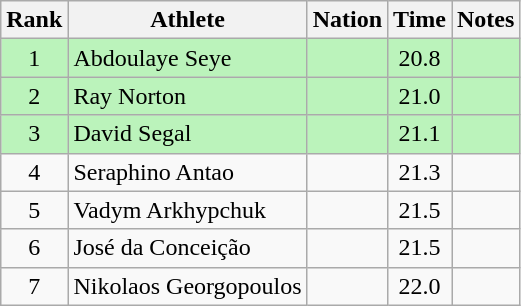<table class="wikitable sortable" style="text-align:center">
<tr>
<th>Rank</th>
<th>Athlete</th>
<th>Nation</th>
<th>Time</th>
<th>Notes</th>
</tr>
<tr bgcolor=bbf3bb>
<td>1</td>
<td align=left>Abdoulaye Seye</td>
<td align=left></td>
<td>20.8</td>
<td></td>
</tr>
<tr bgcolor=bbf3bb>
<td>2</td>
<td align=left>Ray Norton</td>
<td align=left></td>
<td>21.0</td>
<td></td>
</tr>
<tr bgcolor=bbf3bb>
<td>3</td>
<td align=left>David Segal</td>
<td align=left></td>
<td>21.1</td>
<td></td>
</tr>
<tr>
<td>4</td>
<td align=left>Seraphino Antao</td>
<td align=left></td>
<td>21.3</td>
<td></td>
</tr>
<tr>
<td>5</td>
<td align=left>Vadym Arkhypchuk</td>
<td align=left></td>
<td>21.5</td>
<td></td>
</tr>
<tr>
<td>6</td>
<td align=left>José da Conceição</td>
<td align=left></td>
<td>21.5</td>
<td></td>
</tr>
<tr>
<td>7</td>
<td align=left>Nikolaos Georgopoulos</td>
<td align=left></td>
<td>22.0</td>
<td></td>
</tr>
</table>
